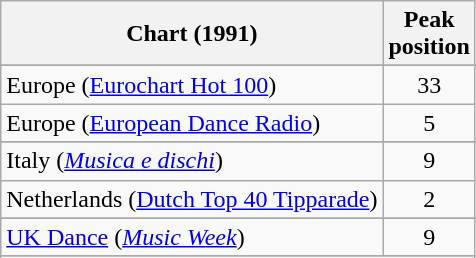<table class="wikitable sortable">
<tr>
<th>Chart (1991)</th>
<th>Peak<br>position</th>
</tr>
<tr>
</tr>
<tr>
</tr>
<tr>
<td>Europe (<a href='#'>Eurochart Hot 100</a>)</td>
<td align="center">33</td>
</tr>
<tr>
<td>Europe (<a href='#'>European Dance Radio</a>)</td>
<td align="center">5</td>
</tr>
<tr>
</tr>
<tr>
</tr>
<tr>
<td>Italy (<em><a href='#'>Musica e dischi</a></em>)</td>
<td align="center">9</td>
</tr>
<tr>
<td>Netherlands (<a href='#'>Dutch Top 40 Tipparade</a>)</td>
<td align="center">2</td>
</tr>
<tr>
</tr>
<tr>
</tr>
<tr>
</tr>
<tr>
<td><a href='#'>UK Dance</a> (<em><a href='#'>Music Week</a></em>)</td>
<td align="center">9</td>
</tr>
<tr>
</tr>
<tr>
</tr>
<tr>
</tr>
<tr>
</tr>
</table>
